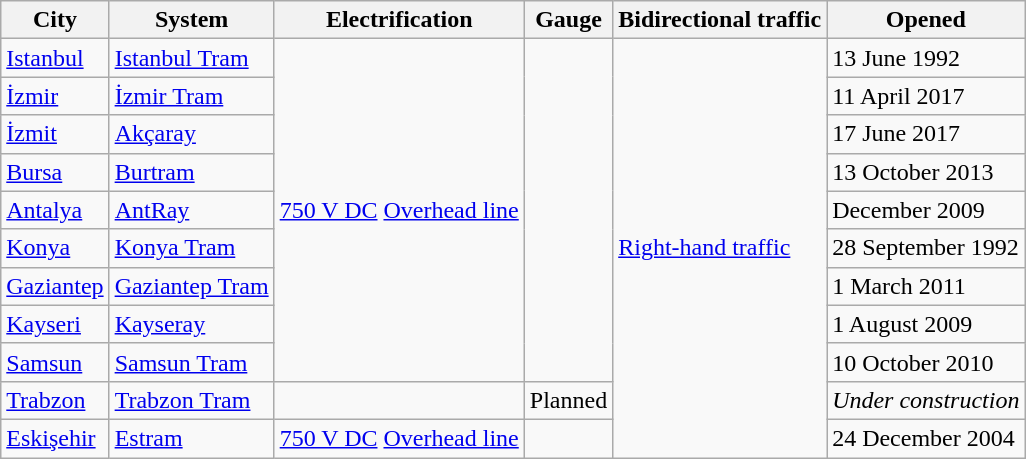<table class="wikitable sortable">
<tr>
<th>City</th>
<th>System</th>
<th>Electrification</th>
<th>Gauge</th>
<th>Bidirectional traffic</th>
<th>Opened</th>
</tr>
<tr>
<td><a href='#'>Istanbul</a></td>
<td><a href='#'>Istanbul Tram</a></td>
<td rowspan="9"><a href='#'>750 V DC</a> <a href='#'>Overhead line</a></td>
<td rowspan="9"></td>
<td rowspan="11"><a href='#'>Right-hand traffic</a></td>
<td>13 June 1992</td>
</tr>
<tr>
<td><a href='#'>İzmir</a></td>
<td><a href='#'>İzmir Tram</a></td>
<td>11 April 2017</td>
</tr>
<tr>
<td><a href='#'>İzmit</a></td>
<td><a href='#'>Akçaray</a></td>
<td>17 June 2017</td>
</tr>
<tr>
<td><a href='#'>Bursa</a></td>
<td><a href='#'>Burtram</a></td>
<td>13 October 2013</td>
</tr>
<tr>
<td><a href='#'>Antalya</a></td>
<td><a href='#'>AntRay</a></td>
<td>December 2009</td>
</tr>
<tr>
<td><a href='#'>Konya</a></td>
<td><a href='#'>Konya Tram</a></td>
<td>28 September 1992</td>
</tr>
<tr>
<td><a href='#'>Gaziantep</a></td>
<td><a href='#'>Gaziantep Tram</a></td>
<td>1 March 2011</td>
</tr>
<tr>
<td><a href='#'>Kayseri</a></td>
<td><a href='#'>Kayseray</a></td>
<td>1 August 2009</td>
</tr>
<tr>
<td><a href='#'>Samsun</a></td>
<td><a href='#'>Samsun Tram</a></td>
<td>10 October 2010</td>
</tr>
<tr>
<td><a href='#'>Trabzon</a></td>
<td><a href='#'>Trabzon Tram</a></td>
<td></td>
<td>Planned</td>
<td><em>Under construction</em></td>
</tr>
<tr>
<td><a href='#'>Eskişehir</a></td>
<td><a href='#'>Estram</a></td>
<td><a href='#'>750 V DC</a> <a href='#'>Overhead line</a></td>
<td></td>
<td>24 December 2004</td>
</tr>
</table>
